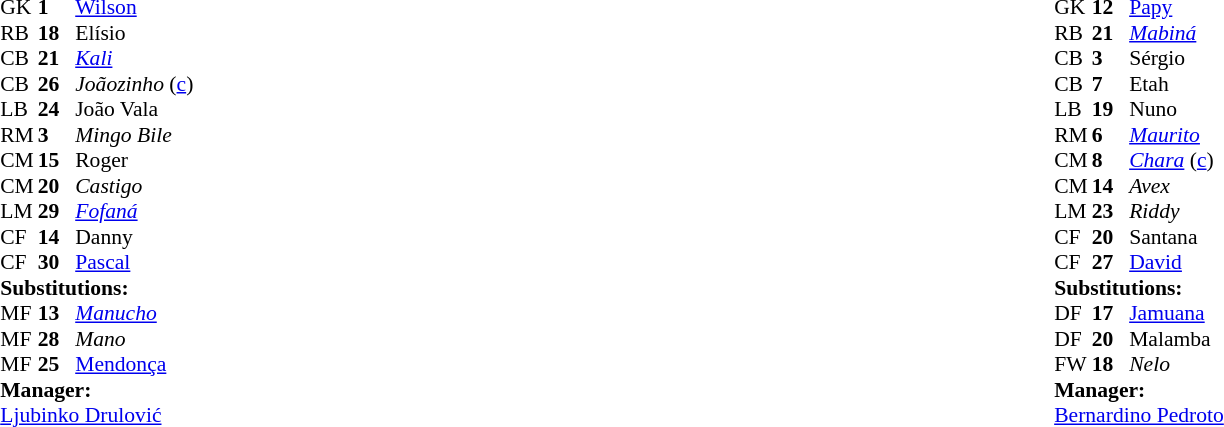<table width="100%">
<tr>
<td valign="top" width="40%"><br><table style="font-size:90%;" cellspacing="0" cellpadding="0" align="center">
<tr>
<th width="25"></th>
<th width="25"></th>
</tr>
<tr>
<td>GK</td>
<td><strong>1</strong></td>
<td> <a href='#'>Wilson</a></td>
<td></td>
</tr>
<tr>
<td>RB</td>
<td><strong>18</strong></td>
<td> Elísio</td>
<td></td>
</tr>
<tr>
<td>CB</td>
<td><strong>21</strong></td>
<td> <em><a href='#'>Kali</a></em></td>
<td></td>
</tr>
<tr>
<td>CB</td>
<td><strong>26</strong></td>
<td> <em>Joãozinho</em> (<a href='#'>c</a>)</td>
<td></td>
</tr>
<tr>
<td>LB</td>
<td><strong>24</strong></td>
<td> João Vala</td>
</tr>
<tr>
<td>RM</td>
<td><strong>3</strong></td>
<td> <em>Mingo Bile</em></td>
<td></td>
<td></td>
</tr>
<tr>
<td>CM</td>
<td><strong>15</strong></td>
<td> Roger</td>
</tr>
<tr>
<td>CM</td>
<td><strong>20</strong></td>
<td> <em>Castigo</em></td>
<td></td>
</tr>
<tr>
<td>LM</td>
<td><strong>29</strong></td>
<td> <em><a href='#'>Fofaná</a></em></td>
<td></td>
<td></td>
</tr>
<tr>
<td>CF</td>
<td><strong>14</strong></td>
<td> Danny</td>
</tr>
<tr>
<td>CF</td>
<td><strong>30</strong></td>
<td> <a href='#'>Pascal</a></td>
<td></td>
<td></td>
</tr>
<tr>
<td colspan=3><strong>Substitutions:</strong></td>
</tr>
<tr>
<td>MF</td>
<td><strong>13</strong></td>
<td> <em><a href='#'>Manucho</a></em></td>
<td></td>
<td></td>
</tr>
<tr>
<td>MF</td>
<td><strong>28</strong></td>
<td> <em>Mano</em></td>
<td></td>
<td></td>
</tr>
<tr>
<td>MF</td>
<td><strong>25</strong></td>
<td> <a href='#'>Mendonça</a></td>
<td></td>
<td></td>
</tr>
<tr>
<td colspan=3><strong>Manager:</strong></td>
</tr>
<tr>
<td colspan=4> <a href='#'>Ljubinko Drulović</a></td>
</tr>
</table>
</td>
<td valign="top"></td>
<td valign="top" width="50%"><br><table style="font-size:90%;" cellspacing="0" cellpadding="0" align="center">
<tr>
<th width=25></th>
<th width=25></th>
</tr>
<tr>
<td>GK</td>
<td><strong>12</strong></td>
<td> <a href='#'>Papy</a></td>
</tr>
<tr>
<td>RB</td>
<td><strong>21</strong></td>
<td> <em><a href='#'>Mabiná</a></em></td>
</tr>
<tr>
<td>CB</td>
<td><strong>3</strong></td>
<td> Sérgio</td>
<td></td>
</tr>
<tr>
<td>CB</td>
<td><strong>7</strong></td>
<td> Etah</td>
<td></td>
</tr>
<tr>
<td>LB</td>
<td><strong>19</strong></td>
<td> Nuno</td>
</tr>
<tr>
<td>RM</td>
<td><strong>6</strong></td>
<td> <em><a href='#'>Maurito</a></em></td>
<td></td>
<td></td>
</tr>
<tr>
<td>CM</td>
<td><strong>8</strong></td>
<td> <em><a href='#'>Chara</a></em> (<a href='#'>c</a>)</td>
</tr>
<tr>
<td>CM</td>
<td><strong>14</strong></td>
<td> <em>Avex</em></td>
<td></td>
<td></td>
</tr>
<tr>
<td>LM</td>
<td><strong>23</strong></td>
<td> <em>Riddy</em></td>
</tr>
<tr>
<td>CF</td>
<td><strong>20</strong></td>
<td> Santana</td>
</tr>
<tr>
<td>CF</td>
<td><strong>27</strong></td>
<td> <a href='#'>David</a></td>
<td></td>
<td></td>
</tr>
<tr>
<td colspan=3><strong>Substitutions:</strong></td>
</tr>
<tr>
<td>DF</td>
<td><strong>17</strong></td>
<td> <a href='#'>Jamuana</a></td>
<td></td>
<td></td>
</tr>
<tr>
<td>DF</td>
<td><strong>20</strong></td>
<td> Malamba</td>
<td></td>
<td></td>
</tr>
<tr>
<td>FW</td>
<td><strong>18</strong></td>
<td> <em>Nelo</em></td>
<td></td>
<td></td>
</tr>
<tr>
<td colspan=3><strong>Manager:</strong></td>
</tr>
<tr>
<td colspan=4> <a href='#'>Bernardino Pedroto</a></td>
</tr>
</table>
</td>
</tr>
</table>
